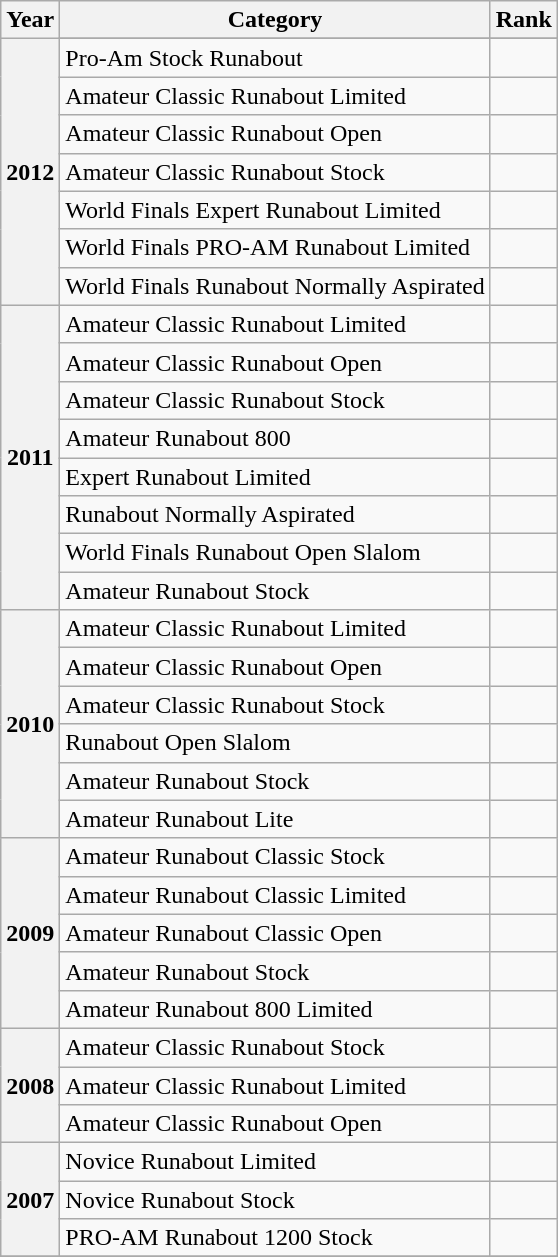<table class="wikitable">
<tr>
<th>Year</th>
<th>Category</th>
<th>Rank</th>
</tr>
<tr>
<th rowspan=8>2012</th>
</tr>
<tr>
<td>Pro-Am Stock Runabout</td>
<td></td>
</tr>
<tr>
<td>Amateur Classic Runabout Limited</td>
<td></td>
</tr>
<tr>
<td>Amateur Classic Runabout Open</td>
<td></td>
</tr>
<tr>
<td>Amateur Classic Runabout Stock</td>
<td></td>
</tr>
<tr>
<td>World Finals Expert Runabout Limited</td>
<td></td>
</tr>
<tr>
<td>World Finals PRO-AM Runabout Limited</td>
<td></td>
</tr>
<tr>
<td>World Finals Runabout Normally Aspirated</td>
<td></td>
</tr>
<tr>
<th rowspan=8>2011</th>
<td>Amateur Classic Runabout Limited</td>
<td></td>
</tr>
<tr>
<td>Amateur Classic Runabout Open</td>
<td></td>
</tr>
<tr>
<td>Amateur Classic Runabout Stock</td>
<td></td>
</tr>
<tr>
<td>Amateur Runabout 800</td>
<td></td>
</tr>
<tr>
<td>Expert Runabout Limited</td>
<td></td>
</tr>
<tr>
<td>Runabout Normally Aspirated</td>
<td></td>
</tr>
<tr>
<td>World Finals Runabout Open Slalom</td>
<td></td>
</tr>
<tr>
<td>Amateur Runabout Stock</td>
<td></td>
</tr>
<tr>
<th rowspan=6>2010</th>
<td>Amateur Classic Runabout Limited</td>
<td></td>
</tr>
<tr>
<td>Amateur Classic Runabout Open</td>
<td></td>
</tr>
<tr>
<td>Amateur Classic Runabout Stock</td>
<td></td>
</tr>
<tr>
<td>Runabout Open Slalom</td>
<td></td>
</tr>
<tr>
<td>Amateur Runabout Stock</td>
<td></td>
</tr>
<tr>
<td>Amateur Runabout Lite</td>
<td></td>
</tr>
<tr>
<th rowspan=5>2009</th>
<td>Amateur Runabout Classic Stock</td>
<td></td>
</tr>
<tr>
<td>Amateur Runabout Classic Limited</td>
<td></td>
</tr>
<tr>
<td>Amateur Runabout Classic Open</td>
<td></td>
</tr>
<tr>
<td>Amateur Runabout Stock</td>
<td></td>
</tr>
<tr>
<td>Amateur Runabout 800 Limited</td>
<td></td>
</tr>
<tr>
<th rowspan=3>2008</th>
<td>Amateur Classic Runabout Stock</td>
<td></td>
</tr>
<tr>
<td>Amateur Classic Runabout Limited</td>
<td></td>
</tr>
<tr>
<td>Amateur Classic Runabout Open</td>
<td></td>
</tr>
<tr>
<th rowspan=3>2007</th>
<td>Novice Runabout Limited</td>
<td></td>
</tr>
<tr>
<td>Novice Runabout Stock</td>
<td></td>
</tr>
<tr>
<td>PRO-AM Runabout 1200 Stock</td>
<td></td>
</tr>
<tr>
</tr>
</table>
